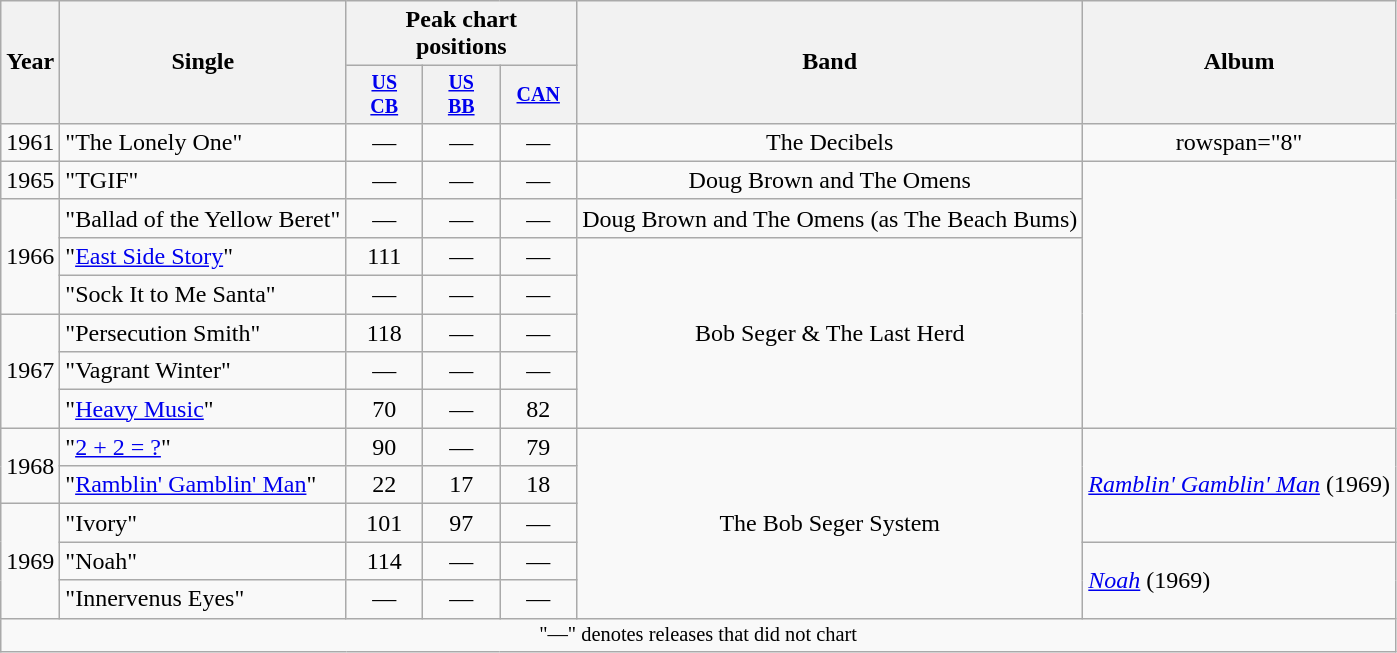<table class="wikitable" style="text-align:center;">
<tr>
<th rowspan="2">Year</th>
<th rowspan="2">Single</th>
<th colspan="3">Peak chart<br>positions</th>
<th rowspan="2">Band</th>
<th rowspan="2">Album</th>
</tr>
<tr style="font-size:smaller;">
<th width="45"><a href='#'>US<br>CB</a><br>
</th>
<th width="45"><a href='#'>US<br>BB</a><br></th>
<th width="45"><a href='#'>CAN</a></th>
</tr>
<tr>
<td>1961</td>
<td align="left">"The Lonely One"</td>
<td>—</td>
<td>—</td>
<td>—</td>
<td>The Decibels</td>
<td>rowspan="8" </td>
</tr>
<tr>
<td>1965</td>
<td align="left">"TGIF"</td>
<td>—</td>
<td>—</td>
<td>—</td>
<td>Doug Brown and The Omens</td>
</tr>
<tr>
<td rowspan="3">1966</td>
<td align="left">"Ballad of the Yellow Beret"</td>
<td>—</td>
<td>—</td>
<td>—</td>
<td>Doug Brown and The Omens (as The Beach Bums)</td>
</tr>
<tr>
<td align="left">"<a href='#'>East Side Story</a>"</td>
<td>111</td>
<td>—</td>
<td>—</td>
<td rowspan="5">Bob Seger & The Last Herd</td>
</tr>
<tr>
<td align="left">"Sock It to Me Santa"</td>
<td>—</td>
<td>—</td>
<td>—</td>
</tr>
<tr>
<td rowspan="3">1967</td>
<td align="left">"Persecution Smith"</td>
<td>118</td>
<td>—</td>
<td>—</td>
</tr>
<tr>
<td align="left">"Vagrant Winter"</td>
<td>—</td>
<td>—</td>
<td>—</td>
</tr>
<tr>
<td align="left">"<a href='#'>Heavy Music</a>"</td>
<td>70</td>
<td>—</td>
<td>82</td>
</tr>
<tr>
<td rowspan="2">1968</td>
<td align="left">"<a href='#'>2 + 2 = ?</a>"</td>
<td>90</td>
<td>—</td>
<td>79</td>
<td rowspan="5">The Bob Seger System</td>
<td align="left" rowspan="3"><em><a href='#'>Ramblin' Gamblin' Man</a></em> (1969)</td>
</tr>
<tr>
<td align="left">"<a href='#'>Ramblin' Gamblin' Man</a>"</td>
<td>22</td>
<td>17</td>
<td>18</td>
</tr>
<tr>
<td rowspan="3">1969</td>
<td align="left">"Ivory"</td>
<td>101</td>
<td>97</td>
<td>—</td>
</tr>
<tr>
<td align="left">"Noah"</td>
<td>114</td>
<td>—</td>
<td>—</td>
<td align="left" rowspan="2"><em><a href='#'>Noah</a></em> (1969)</td>
</tr>
<tr>
<td align="left">"Innervenus Eyes"</td>
<td>—</td>
<td>—</td>
<td>—</td>
</tr>
<tr>
<td style="font-size:85%" colspan="7" align="center">"—" denotes releases that did not chart</td>
</tr>
</table>
